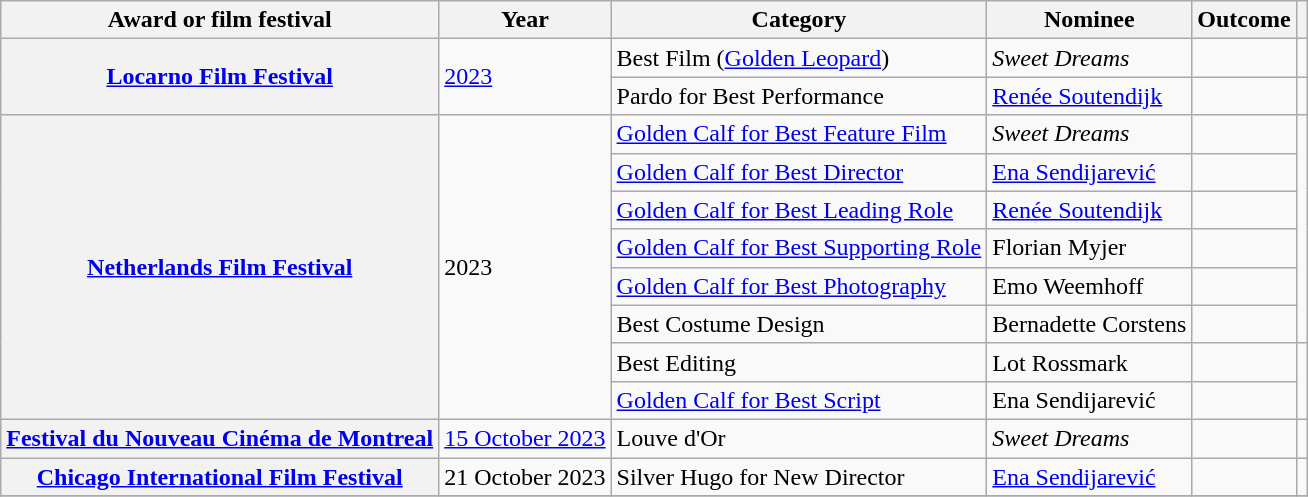<table class="wikitable plainrowheaders sortable">
<tr>
<th scope="col">Award or film festival</th>
<th scope="col">Year</th>
<th scope="col">Category</th>
<th scope="col">Nominee</th>
<th scope="col">Outcome</th>
<th scope="col" class="unsortable"></th>
</tr>
<tr>
<th scope="row" rowspan="2"><a href='#'>Locarno Film Festival</a></th>
<td rowspan="2"><a href='#'>2023</a></td>
<td>Best Film (<a href='#'>Golden Leopard</a>)</td>
<td><em>Sweet Dreams</em></td>
<td></td>
<td align="center" rowspan="1"></td>
</tr>
<tr>
<td>Pardo for Best Performance</td>
<td><a href='#'>Renée Soutendijk</a></td>
<td></td>
<td align="center" rowspan="1"></td>
</tr>
<tr>
<th scope="row" rowspan="8"><a href='#'>Netherlands Film Festival</a></th>
<td rowspan="8">2023</td>
<td><a href='#'>Golden Calf for Best Feature Film</a></td>
<td><em>Sweet Dreams</em></td>
<td></td>
<td align="center" rowspan="6"></td>
</tr>
<tr>
<td><a href='#'>Golden Calf for Best Director</a></td>
<td><a href='#'>Ena Sendijarević</a></td>
<td></td>
</tr>
<tr>
<td><a href='#'>Golden Calf for Best Leading Role</a></td>
<td><a href='#'>Renée Soutendijk</a></td>
<td></td>
</tr>
<tr>
<td><a href='#'>Golden Calf for Best Supporting Role</a></td>
<td>Florian Myjer</td>
<td></td>
</tr>
<tr>
<td><a href='#'>Golden Calf for Best Photography</a></td>
<td>Emo Weemhoff</td>
<td></td>
</tr>
<tr>
<td>Best Costume Design</td>
<td>Bernadette Corstens</td>
<td></td>
</tr>
<tr>
<td>Best Editing</td>
<td>Lot Rossmark</td>
<td></td>
<td align="center" rowspan="2"></td>
</tr>
<tr>
<td><a href='#'>Golden Calf for Best Script</a></td>
<td>Ena Sendijarević</td>
<td></td>
</tr>
<tr>
<th scope="row"><a href='#'>Festival du Nouveau Cinéma de Montreal</a></th>
<td><a href='#'>15 October 2023</a></td>
<td>Louve d'Or</td>
<td><em>Sweet Dreams</em></td>
<td></td>
<td align="center"></td>
</tr>
<tr>
<th scope="row"><a href='#'>Chicago International Film Festival</a></th>
<td>21 October 2023</td>
<td>Silver Hugo for New Director</td>
<td><a href='#'>Ena Sendijarević</a></td>
<td></td>
<td align="center"></td>
</tr>
<tr>
</tr>
</table>
